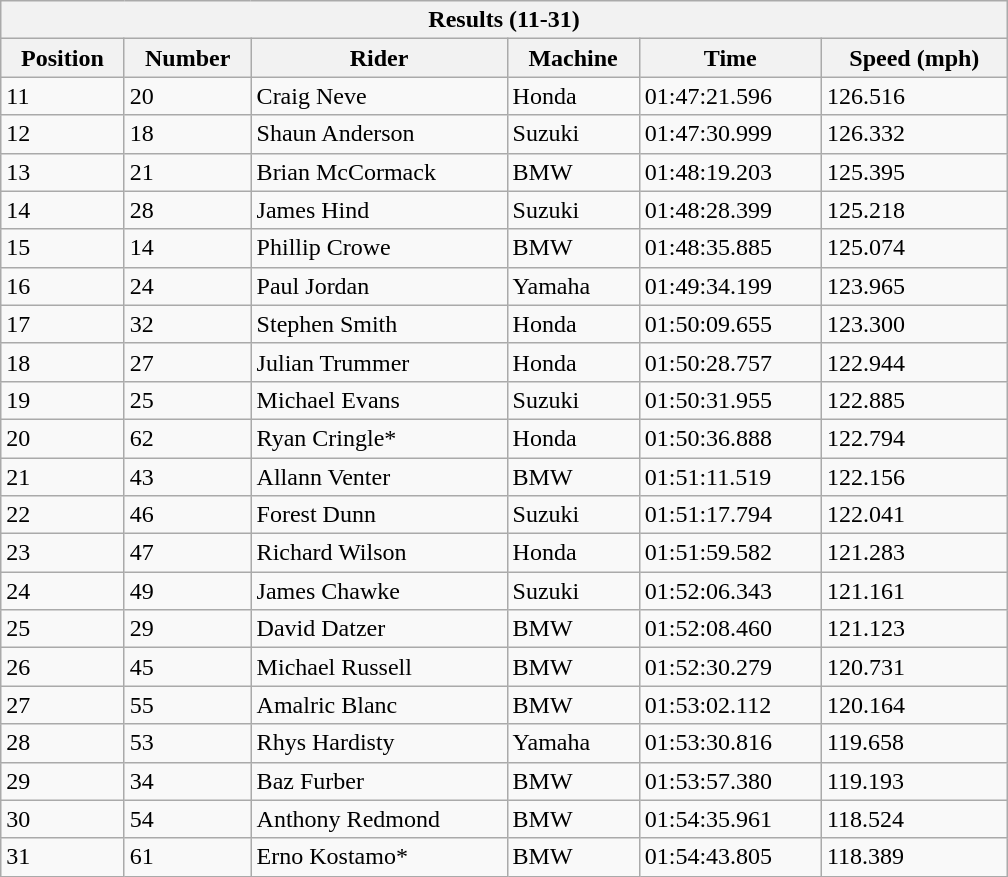<table class="collapsible collapsed wikitable"style="width:42em;margin-top:-1px;">
<tr>
<th scope="col" colspan="6">Results (11-31)</th>
</tr>
<tr>
<th scope="col">Position</th>
<th scope="col">Number</th>
<th scope="col">Rider</th>
<th scope="col">Machine</th>
<th scope="col">Time</th>
<th scope="col">Speed (mph)</th>
</tr>
<tr>
<td>11</td>
<td>20</td>
<td>Craig Neve</td>
<td>Honda</td>
<td>01:47:21.596</td>
<td>126.516</td>
</tr>
<tr>
<td>12</td>
<td>18</td>
<td>Shaun Anderson</td>
<td>Suzuki</td>
<td>01:47:30.999</td>
<td>126.332</td>
</tr>
<tr>
<td>13</td>
<td>21</td>
<td>Brian McCormack</td>
<td>BMW</td>
<td>01:48:19.203</td>
<td>125.395</td>
</tr>
<tr>
<td>14</td>
<td>28</td>
<td>James Hind</td>
<td>Suzuki</td>
<td>01:48:28.399</td>
<td>125.218</td>
</tr>
<tr>
<td>15</td>
<td>14</td>
<td>Phillip Crowe</td>
<td>BMW</td>
<td>01:48:35.885</td>
<td>125.074</td>
</tr>
<tr>
<td>16</td>
<td>24</td>
<td>Paul Jordan</td>
<td>Yamaha</td>
<td>01:49:34.199</td>
<td>123.965</td>
</tr>
<tr>
<td>17</td>
<td>32</td>
<td>Stephen Smith</td>
<td>Honda</td>
<td>01:50:09.655</td>
<td>123.300</td>
</tr>
<tr>
<td>18</td>
<td>27</td>
<td>Julian Trummer</td>
<td>Honda</td>
<td>01:50:28.757</td>
<td>122.944</td>
</tr>
<tr>
<td>19</td>
<td>25</td>
<td>Michael Evans</td>
<td>Suzuki</td>
<td>01:50:31.955</td>
<td>122.885</td>
</tr>
<tr>
<td>20</td>
<td>62</td>
<td>Ryan Cringle*</td>
<td>Honda</td>
<td>01:50:36.888</td>
<td>122.794</td>
</tr>
<tr>
<td>21</td>
<td>43</td>
<td>Allann Venter</td>
<td>BMW</td>
<td>01:51:11.519</td>
<td>122.156</td>
</tr>
<tr>
<td>22</td>
<td>46</td>
<td>Forest Dunn</td>
<td>Suzuki</td>
<td>01:51:17.794</td>
<td>122.041</td>
</tr>
<tr>
<td>23</td>
<td>47</td>
<td>Richard Wilson</td>
<td>Honda</td>
<td>01:51:59.582</td>
<td>121.283</td>
</tr>
<tr>
<td>24</td>
<td>49</td>
<td>James Chawke</td>
<td>Suzuki</td>
<td>01:52:06.343</td>
<td>121.161</td>
</tr>
<tr>
<td>25</td>
<td>29</td>
<td>David Datzer</td>
<td>BMW</td>
<td>01:52:08.460</td>
<td>121.123</td>
</tr>
<tr>
<td>26</td>
<td>45</td>
<td>Michael Russell</td>
<td>BMW</td>
<td>01:52:30.279</td>
<td>120.731</td>
</tr>
<tr>
<td>27</td>
<td>55</td>
<td>Amalric Blanc</td>
<td>BMW</td>
<td>01:53:02.112</td>
<td>120.164</td>
</tr>
<tr>
<td>28</td>
<td>53</td>
<td>Rhys Hardisty</td>
<td>Yamaha</td>
<td>01:53:30.816</td>
<td>119.658</td>
</tr>
<tr>
<td>29</td>
<td>34</td>
<td>Baz Furber</td>
<td>BMW</td>
<td>01:53:57.380</td>
<td>119.193</td>
</tr>
<tr>
<td>30</td>
<td>54</td>
<td>Anthony Redmond</td>
<td>BMW</td>
<td>01:54:35.961</td>
<td>118.524</td>
</tr>
<tr>
<td>31</td>
<td>61</td>
<td>Erno Kostamo*</td>
<td>BMW</td>
<td>01:54:43.805</td>
<td>118.389</td>
</tr>
</table>
